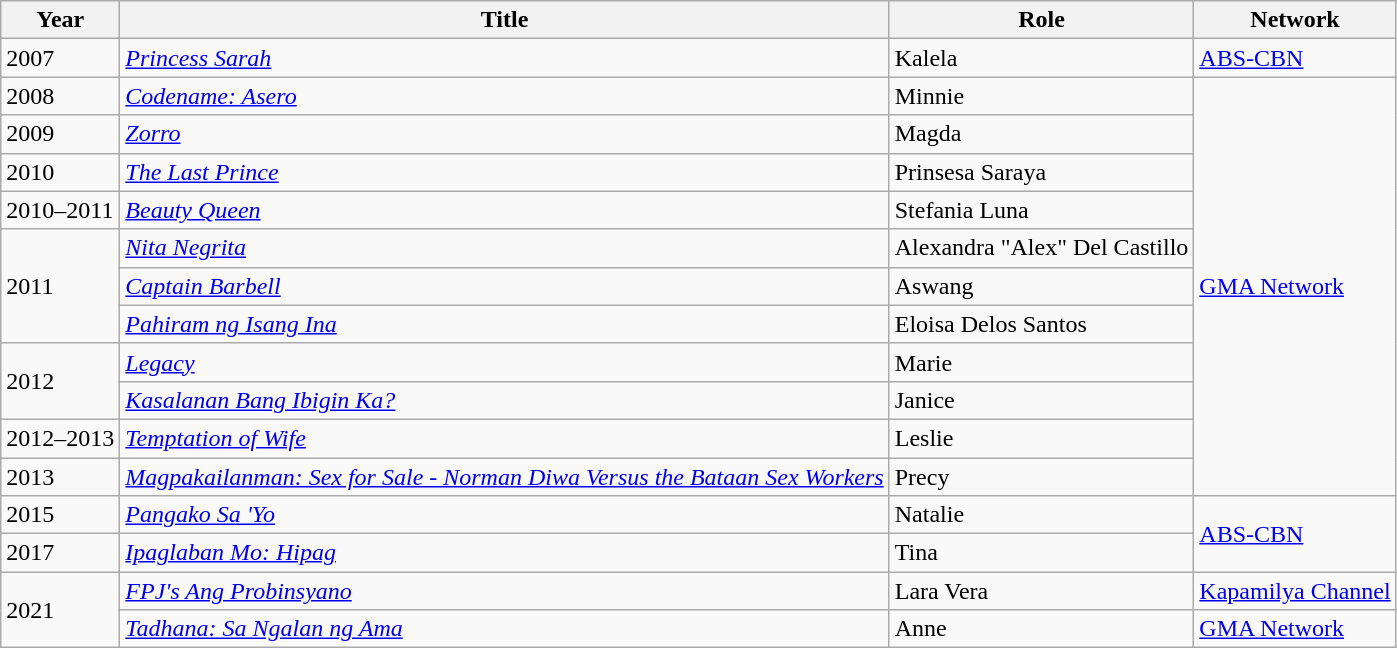<table class="wikitable sortable">
<tr>
<th>Year</th>
<th>Title</th>
<th>Role</th>
<th>Network</th>
</tr>
<tr>
<td>2007</td>
<td><em><a href='#'>Princess Sarah</a></em></td>
<td>Kalela</td>
<td><a href='#'>ABS-CBN</a></td>
</tr>
<tr>
<td>2008</td>
<td><em><a href='#'>Codename: Asero</a></em></td>
<td>Minnie</td>
<td rowspan="11"><a href='#'>GMA Network</a></td>
</tr>
<tr>
<td>2009</td>
<td><em><a href='#'>Zorro</a></em></td>
<td>Magda</td>
</tr>
<tr>
<td>2010</td>
<td><em><a href='#'>The Last Prince</a></em></td>
<td>Prinsesa Saraya</td>
</tr>
<tr>
<td>2010–2011</td>
<td><em><a href='#'>Beauty Queen</a></em></td>
<td>Stefania Luna</td>
</tr>
<tr>
<td rowspan="3">2011</td>
<td><em><a href='#'>Nita Negrita</a></em></td>
<td>Alexandra "Alex" Del Castillo</td>
</tr>
<tr>
<td><em><a href='#'>Captain Barbell</a></em></td>
<td>Aswang</td>
</tr>
<tr>
<td><em><a href='#'>Pahiram ng Isang Ina</a></em></td>
<td>Eloisa Delos Santos</td>
</tr>
<tr>
<td rowspan="2">2012</td>
<td><em><a href='#'>Legacy</a></em></td>
<td>Marie</td>
</tr>
<tr>
<td><em><a href='#'>Kasalanan Bang Ibigin Ka?</a></em></td>
<td>Janice</td>
</tr>
<tr>
<td>2012–2013</td>
<td><em><a href='#'>Temptation of Wife</a></em></td>
<td>Leslie</td>
</tr>
<tr>
<td>2013</td>
<td><em><a href='#'>Magpakailanman: Sex for Sale - Norman Diwa Versus the Bataan Sex Workers</a></em></td>
<td>Precy</td>
</tr>
<tr>
<td>2015</td>
<td><em><a href='#'>Pangako Sa 'Yo</a></em></td>
<td>Natalie</td>
<td rowspan=2><a href='#'>ABS-CBN</a></td>
</tr>
<tr>
<td>2017</td>
<td><em><a href='#'>Ipaglaban Mo: Hipag</a></em></td>
<td>Tina</td>
</tr>
<tr>
<td rowspan="2">2021</td>
<td><em><a href='#'>FPJ's Ang Probinsyano</a></em></td>
<td>Lara Vera</td>
<td><a href='#'>Kapamilya Channel</a></td>
</tr>
<tr>
<td><em><a href='#'>Tadhana: Sa Ngalan ng Ama</a></em></td>
<td>Anne</td>
<td><a href='#'>GMA Network</a></td>
</tr>
</table>
